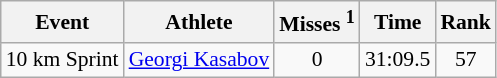<table class="wikitable" style="font-size:90%">
<tr>
<th>Event</th>
<th>Athlete</th>
<th>Misses <sup>1</sup></th>
<th>Time</th>
<th>Rank</th>
</tr>
<tr>
<td>10 km Sprint</td>
<td><a href='#'>Georgi Kasabov</a></td>
<td align="center">0</td>
<td align="center">31:09.5</td>
<td align="center">57</td>
</tr>
</table>
